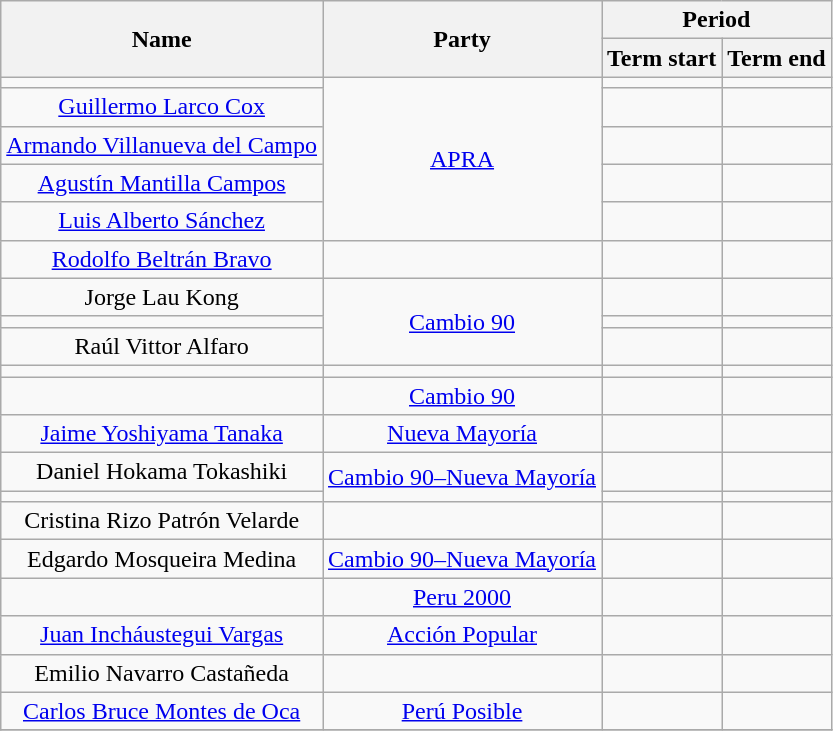<table class="wikitable" style="text-align: center">
<tr>
<th rowspan=2><strong>Name</strong></th>
<th rowspan=2><strong>Party</strong></th>
<th colspan=2><strong>Period</strong></th>
</tr>
<tr>
<th>Term start</th>
<th>Term end</th>
</tr>
<tr>
<td></td>
<td rowspan="5"><a href='#'>APRA</a></td>
<td></td>
<td></td>
</tr>
<tr>
<td><a href='#'>Guillermo Larco Cox</a></td>
<td></td>
<td></td>
</tr>
<tr>
<td><a href='#'>Armando Villanueva del Campo</a></td>
<td></td>
<td></td>
</tr>
<tr>
<td><a href='#'>Agustín Mantilla Campos</a></td>
<td></td>
<td></td>
</tr>
<tr>
<td><a href='#'>Luis Alberto Sánchez</a></td>
<td></td>
<td></td>
</tr>
<tr>
<td><a href='#'>Rodolfo Beltrán Bravo</a></td>
<td></td>
<td></td>
<td></td>
</tr>
<tr>
<td>Jorge Lau Kong</td>
<td rowspan="3"><a href='#'>Cambio 90</a></td>
<td></td>
<td></td>
</tr>
<tr>
<td></td>
<td></td>
<td></td>
</tr>
<tr>
<td>Raúl Vittor Alfaro</td>
<td></td>
<td></td>
</tr>
<tr>
<td></td>
<td></td>
<td></td>
<td></td>
</tr>
<tr>
<td></td>
<td><a href='#'>Cambio 90</a></td>
<td></td>
<td></td>
</tr>
<tr>
<td><a href='#'>Jaime Yoshiyama Tanaka</a></td>
<td><a href='#'>Nueva Mayoría</a></td>
<td></td>
<td></td>
</tr>
<tr>
<td>Daniel Hokama Tokashiki</td>
<td rowspan="2"><a href='#'>Cambio 90–Nueva Mayoría</a></td>
<td></td>
<td></td>
</tr>
<tr>
<td></td>
<td></td>
<td></td>
</tr>
<tr>
<td>Cristina Rizo Patrón Velarde</td>
<td></td>
<td></td>
<td></td>
</tr>
<tr>
<td>Edgardo Mosqueira Medina</td>
<td><a href='#'>Cambio 90–Nueva Mayoría</a></td>
<td></td>
<td></td>
</tr>
<tr>
<td></td>
<td><a href='#'>Peru 2000</a></td>
<td></td>
<td></td>
</tr>
<tr>
<td><a href='#'>Juan Incháustegui Vargas</a></td>
<td><a href='#'>Acción Popular</a></td>
<td></td>
<td></td>
</tr>
<tr>
<td>Emilio Navarro Castañeda</td>
<td></td>
<td></td>
<td></td>
</tr>
<tr>
<td><a href='#'>Carlos Bruce Montes de Oca</a></td>
<td><a href='#'>Perú Posible</a></td>
<td></td>
<td></td>
</tr>
<tr>
</tr>
</table>
